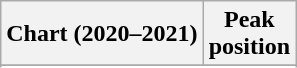<table class="wikitable sortable plainrowheaders" style="text-align:center">
<tr>
<th scope="col">Chart (2020–2021)</th>
<th scope="col">Peak<br>position</th>
</tr>
<tr>
</tr>
<tr>
</tr>
<tr>
</tr>
<tr>
</tr>
</table>
